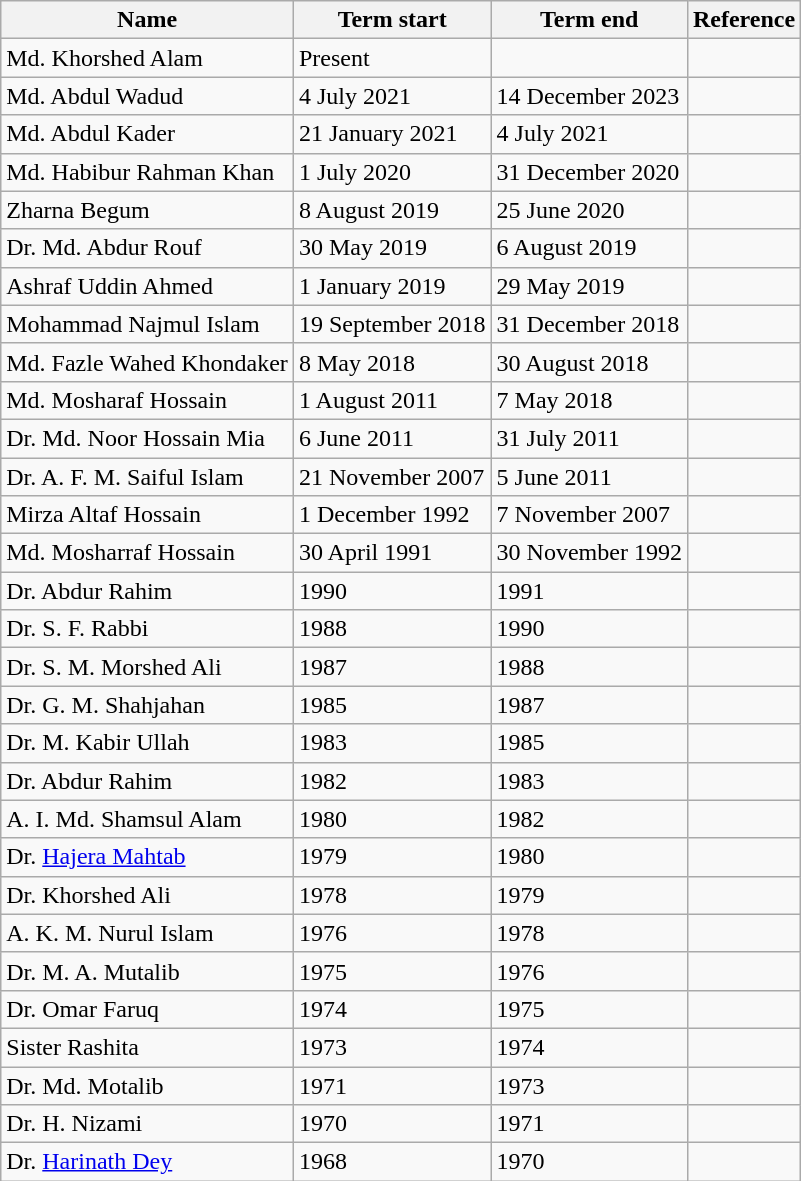<table class="wikitable">
<tr>
<th>Name</th>
<th>Term start</th>
<th>Term end</th>
<th>Reference</th>
</tr>
<tr>
<td>Md. Khorshed Alam</td>
<td>Present</td>
<td></td>
<td></td>
</tr>
<tr>
<td>Md. Abdul Wadud</td>
<td>4 July 2021</td>
<td>14 December 2023</td>
<td></td>
</tr>
<tr>
<td>Md. Abdul Kader</td>
<td>21 January 2021</td>
<td>4 July 2021</td>
<td></td>
</tr>
<tr>
<td>Md. Habibur Rahman Khan</td>
<td>1 July 2020</td>
<td>31 December 2020</td>
<td></td>
</tr>
<tr>
<td>Zharna Begum</td>
<td>8 August 2019</td>
<td>25 June 2020</td>
<td></td>
</tr>
<tr>
<td>Dr. Md. Abdur Rouf</td>
<td>30 May 2019</td>
<td>6 August 2019</td>
<td></td>
</tr>
<tr>
<td>Ashraf Uddin Ahmed</td>
<td>1 January 2019</td>
<td>29 May 2019</td>
<td></td>
</tr>
<tr>
<td>Mohammad Najmul Islam</td>
<td>19 September 2018</td>
<td>31 December 2018</td>
<td></td>
</tr>
<tr>
<td>Md. Fazle Wahed Khondaker</td>
<td>8 May 2018</td>
<td>30 August 2018</td>
<td></td>
</tr>
<tr>
<td>Md. Mosharaf Hossain</td>
<td>1 August 2011</td>
<td>7 May 2018</td>
<td></td>
</tr>
<tr>
<td>Dr. Md. Noor Hossain Mia</td>
<td>6 June 2011</td>
<td>31 July 2011</td>
<td></td>
</tr>
<tr>
<td>Dr. A. F. M. Saiful Islam</td>
<td>21 November 2007</td>
<td>5 June 2011</td>
<td></td>
</tr>
<tr>
<td>Mirza Altaf Hossain</td>
<td>1 December 1992</td>
<td>7 November 2007</td>
<td></td>
</tr>
<tr>
<td>Md. Mosharraf Hossain</td>
<td>30 April 1991</td>
<td>30 November 1992</td>
<td></td>
</tr>
<tr>
<td>Dr. Abdur Rahim</td>
<td>1990</td>
<td>1991</td>
<td></td>
</tr>
<tr>
<td>Dr. S. F. Rabbi</td>
<td>1988</td>
<td>1990</td>
<td></td>
</tr>
<tr>
<td>Dr. S. M. Morshed Ali</td>
<td>1987</td>
<td>1988</td>
<td></td>
</tr>
<tr>
<td>Dr. G. M. Shahjahan</td>
<td>1985</td>
<td>1987</td>
<td></td>
</tr>
<tr>
<td>Dr. M. Kabir Ullah</td>
<td>1983</td>
<td>1985</td>
<td></td>
</tr>
<tr>
<td>Dr. Abdur Rahim</td>
<td>1982</td>
<td>1983</td>
<td></td>
</tr>
<tr>
<td>A. I. Md. Shamsul Alam</td>
<td>1980</td>
<td>1982</td>
<td></td>
</tr>
<tr>
<td>Dr. <a href='#'>Hajera Mahtab</a></td>
<td>1979</td>
<td>1980</td>
<td></td>
</tr>
<tr>
<td>Dr. Khorshed Ali</td>
<td>1978</td>
<td>1979</td>
<td></td>
</tr>
<tr>
<td>A. K. M. Nurul Islam</td>
<td>1976</td>
<td>1978</td>
<td></td>
</tr>
<tr>
<td>Dr. M. A. Mutalib</td>
<td>1975</td>
<td>1976</td>
<td></td>
</tr>
<tr>
<td>Dr. Omar Faruq</td>
<td>1974</td>
<td>1975</td>
<td></td>
</tr>
<tr>
<td>Sister Rashita</td>
<td>1973</td>
<td>1974</td>
<td></td>
</tr>
<tr>
<td>Dr. Md. Motalib</td>
<td>1971</td>
<td>1973</td>
<td></td>
</tr>
<tr>
<td>Dr. H. Nizami</td>
<td>1970</td>
<td>1971</td>
<td></td>
</tr>
<tr>
<td>Dr. <a href='#'>Harinath Dey</a></td>
<td>1968</td>
<td>1970</td>
<td></td>
</tr>
</table>
